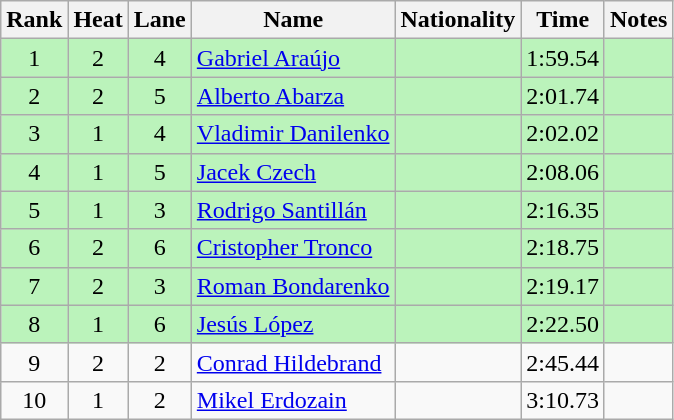<table class="wikitable sortable" style="text-align:center">
<tr>
<th>Rank</th>
<th>Heat</th>
<th>Lane</th>
<th>Name</th>
<th>Nationality</th>
<th>Time</th>
<th>Notes</th>
</tr>
<tr bgcolor=bbf3bb>
<td>1</td>
<td>2</td>
<td>4</td>
<td align=left><a href='#'>Gabriel Araújo</a></td>
<td align=left></td>
<td>1:59.54</td>
<td></td>
</tr>
<tr bgcolor=bbf3bb>
<td>2</td>
<td>2</td>
<td>5</td>
<td align=left><a href='#'>Alberto Abarza</a></td>
<td align=left></td>
<td>2:01.74</td>
<td></td>
</tr>
<tr bgcolor=bbf3bb>
<td>3</td>
<td>1</td>
<td>4</td>
<td align=left><a href='#'>Vladimir Danilenko</a></td>
<td align=left></td>
<td>2:02.02</td>
<td></td>
</tr>
<tr bgcolor=bbf3bb>
<td>4</td>
<td>1</td>
<td>5</td>
<td align=left><a href='#'>Jacek Czech</a></td>
<td align=left></td>
<td>2:08.06</td>
<td></td>
</tr>
<tr bgcolor=bbf3bb>
<td>5</td>
<td>1</td>
<td>3</td>
<td align=left><a href='#'>Rodrigo Santillán</a></td>
<td align=left></td>
<td>2:16.35</td>
<td></td>
</tr>
<tr bgcolor=bbf3bb>
<td>6</td>
<td>2</td>
<td>6</td>
<td align=left><a href='#'>Cristopher Tronco</a></td>
<td align=left></td>
<td>2:18.75</td>
<td></td>
</tr>
<tr bgcolor=bbf3bb>
<td>7</td>
<td>2</td>
<td>3</td>
<td align=left><a href='#'>Roman Bondarenko</a></td>
<td align=left></td>
<td>2:19.17</td>
<td></td>
</tr>
<tr bgcolor=bbf3bb>
<td>8</td>
<td>1</td>
<td>6</td>
<td align=left><a href='#'>Jesús López</a></td>
<td align=left></td>
<td>2:22.50</td>
<td></td>
</tr>
<tr>
<td>9</td>
<td>2</td>
<td>2</td>
<td align=left><a href='#'>Conrad Hildebrand</a></td>
<td align=left></td>
<td>2:45.44</td>
<td></td>
</tr>
<tr>
<td>10</td>
<td>1</td>
<td>2</td>
<td align=left><a href='#'>Mikel Erdozain</a></td>
<td align=left></td>
<td>3:10.73</td>
<td></td>
</tr>
</table>
